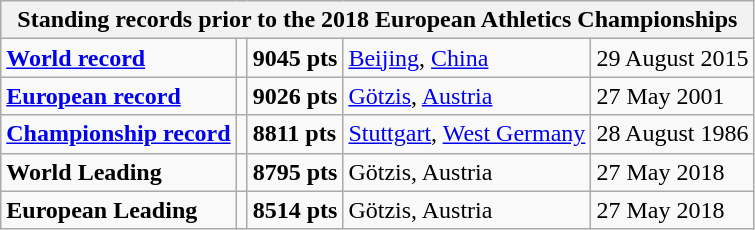<table class="wikitable">
<tr>
<th colspan="5">Standing records prior to the 2018 European Athletics Championships</th>
</tr>
<tr>
<td><strong><a href='#'>World record</a></strong></td>
<td></td>
<td><strong>9045 pts</strong></td>
<td><a href='#'>Beijing</a>, <a href='#'>China</a></td>
<td>29 August 2015</td>
</tr>
<tr>
<td><strong><a href='#'>European record</a></strong></td>
<td></td>
<td><strong>9026 pts</strong></td>
<td><a href='#'>Götzis</a>, <a href='#'>Austria</a></td>
<td>27 May 2001</td>
</tr>
<tr>
<td><strong><a href='#'>Championship record</a></strong></td>
<td></td>
<td><strong>8811 pts</strong></td>
<td><a href='#'>Stuttgart</a>, <a href='#'>West Germany</a></td>
<td>28 August 1986</td>
</tr>
<tr>
<td><strong>World Leading</strong></td>
<td></td>
<td><strong>8795 pts</strong></td>
<td>Götzis, Austria</td>
<td>27 May 2018</td>
</tr>
<tr>
<td><strong>European Leading</strong></td>
<td></td>
<td><strong>8514 pts</strong></td>
<td>Götzis, Austria</td>
<td>27 May 2018</td>
</tr>
</table>
